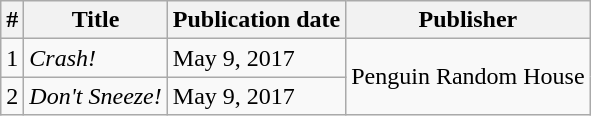<table class="wikitable sortable">
<tr>
<th>#</th>
<th>Title</th>
<th>Publication date</th>
<th>Publisher</th>
</tr>
<tr>
<td>1</td>
<td><em>Crash!</em></td>
<td>May 9, 2017</td>
<td rowspan="2">Penguin Random House</td>
</tr>
<tr>
<td>2</td>
<td><em>Don't Sneeze!</em></td>
<td>May 9, 2017</td>
</tr>
</table>
